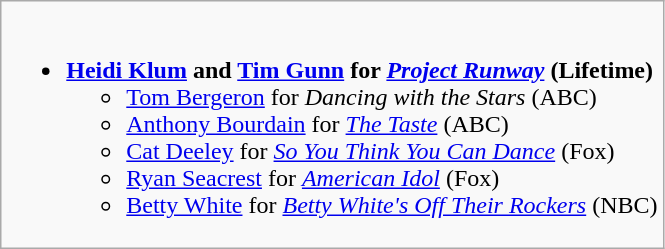<table class="wikitable">
<tr>
<td style="vertical-align:top;"><br><ul><li><strong><a href='#'>Heidi Klum</a> and <a href='#'>Tim Gunn</a> for <em><a href='#'>Project Runway</a></em> (Lifetime)</strong><ul><li><a href='#'>Tom Bergeron</a> for <em>Dancing with the Stars</em> (ABC)</li><li><a href='#'>Anthony Bourdain</a> for <em><a href='#'>The Taste</a></em> (ABC)</li><li><a href='#'>Cat Deeley</a> for <em><a href='#'>So You Think You Can Dance</a></em> (Fox)</li><li><a href='#'>Ryan Seacrest</a> for <em><a href='#'>American Idol</a></em> (Fox)</li><li><a href='#'>Betty White</a> for <em><a href='#'>Betty White's Off Their Rockers</a></em> (NBC)</li></ul></li></ul></td>
</tr>
</table>
